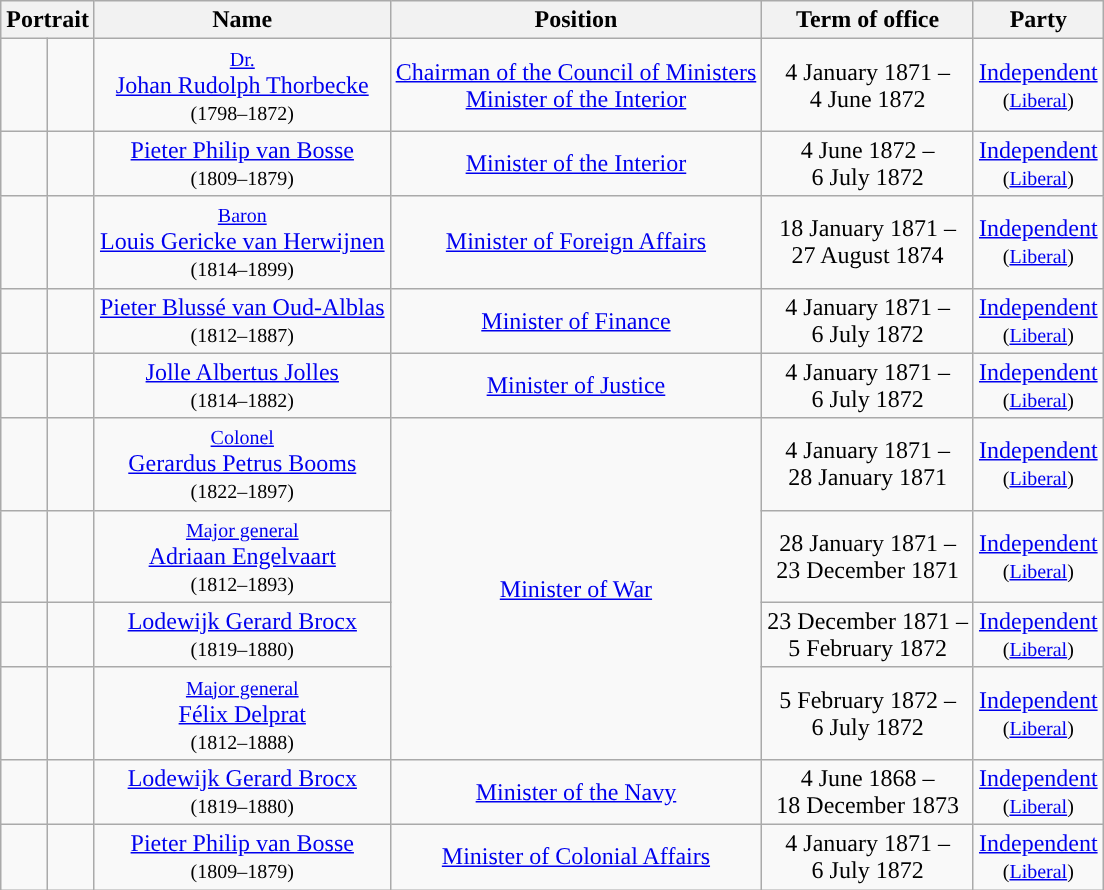<table class="wikitable" style="text-align:center">
<tr>
<th colspan=2>Portrait</th>
<th>Name</th>
<th>Position</th>
<th>Term of office</th>
<th>Party</th>
</tr>
<tr>
<td style="background:"></td>
<td></td>
<td><small><a href='#'>Dr.</a></small> <br> <a href='#'>Johan Rudolph Thorbecke</a> <br> <small>(1798–1872)</small></td>
<td><a href='#'>Chairman of the Council of Ministers</a> <br> <a href='#'>Minister of the Interior</a></td>
<td>4 January 1871 – <br> 4 June 1872 <br> </td>
<td><a href='#'>Independent</a> <br> <small>(<a href='#'>Liberal</a>)</small></td>
</tr>
<tr>
<td style="background:"></td>
<td></td>
<td><a href='#'>Pieter Philip van Bosse</a> <br> <small>(1809–1879)</small></td>
<td><a href='#'>Minister of the Interior</a></td>
<td>4 June 1872 – <br> 6 July 1872 <br> </td>
<td><a href='#'>Independent</a> <br> <small>(<a href='#'>Liberal</a>)</small></td>
</tr>
<tr>
<td style="background:"></td>
<td></td>
<td><small><a href='#'>Baron</a></small> <br> <a href='#'>Louis Gericke van Herwijnen</a> <br> <small>(1814–1899)</small></td>
<td><a href='#'>Minister of Foreign Affairs</a></td>
<td>18 January 1871 – <br> 27 August 1874</td>
<td><a href='#'>Independent</a> <br> <small>(<a href='#'>Liberal</a>)</small></td>
</tr>
<tr>
<td style="background:"></td>
<td></td>
<td><a href='#'>Pieter Blussé van Oud-Alblas</a> <br> <small>(1812–1887)</small></td>
<td><a href='#'>Minister of Finance</a></td>
<td>4 January 1871 – <br> 6 July 1872</td>
<td><a href='#'>Independent</a> <br> <small>(<a href='#'>Liberal</a>)</small></td>
</tr>
<tr>
<td style="background:"></td>
<td></td>
<td><a href='#'>Jolle Albertus Jolles</a> <br> <small>(1814–1882)</small></td>
<td><a href='#'>Minister of Justice</a></td>
<td>4 January 1871 – <br> 6 July 1872</td>
<td><a href='#'>Independent</a> <br> <small>(<a href='#'>Liberal</a>)</small></td>
</tr>
<tr>
<td style="background:"></td>
<td></td>
<td><small><a href='#'>Colonel</a></small> <br> <a href='#'>Gerardus Petrus Booms</a> <br> <small>(1822–1897)</small></td>
<td rowspan=4><a href='#'>Minister of War</a></td>
<td>4 January 1871 – <br> 28 January 1871 <br> </td>
<td><a href='#'>Independent</a> <br> <small>(<a href='#'>Liberal</a>)</small></td>
</tr>
<tr>
<td style="background:"></td>
<td></td>
<td><small><a href='#'>Major general</a></small> <br> <a href='#'>Adriaan Engelvaart</a> <br> <small>(1812–1893)</small></td>
<td>28 January 1871 – <br> 23 December 1871 <br> </td>
<td><a href='#'>Independent</a> <br> <small>(<a href='#'>Liberal</a>)</small></td>
</tr>
<tr>
<td style="background:"></td>
<td></td>
<td><a href='#'>Lodewijk Gerard Brocx</a> <br> <small>(1819–1880)</small></td>
<td>23 December 1871 – <br> 5 February 1872 <br> </td>
<td><a href='#'>Independent</a> <br> <small>(<a href='#'>Liberal</a>)</small></td>
</tr>
<tr>
<td style="background:"></td>
<td></td>
<td><small><a href='#'>Major general</a></small> <br> <a href='#'>Félix Delprat</a> <br> <small>(1812–1888)</small></td>
<td>5 February 1872 – <br> 6 July 1872</td>
<td><a href='#'>Independent</a> <br> <small>(<a href='#'>Liberal</a>)</small></td>
</tr>
<tr>
<td style="background:"></td>
<td></td>
<td><a href='#'>Lodewijk Gerard Brocx</a> <br> <small>(1819–1880)</small></td>
<td><a href='#'>Minister of the Navy</a></td>
<td>4 June 1868 – <br> 18 December 1873 <br> </td>
<td><a href='#'>Independent</a> <br> <small>(<a href='#'>Liberal</a>)</small></td>
</tr>
<tr>
<td style="background:"></td>
<td></td>
<td><a href='#'>Pieter Philip van Bosse</a> <br> <small>(1809–1879)</small></td>
<td><a href='#'>Minister of Colonial Affairs</a></td>
<td>4 January 1871 – <br> 6 July 1872</td>
<td><a href='#'>Independent</a> <br> <small>(<a href='#'>Liberal</a>)</small></td>
</tr>
</table>
